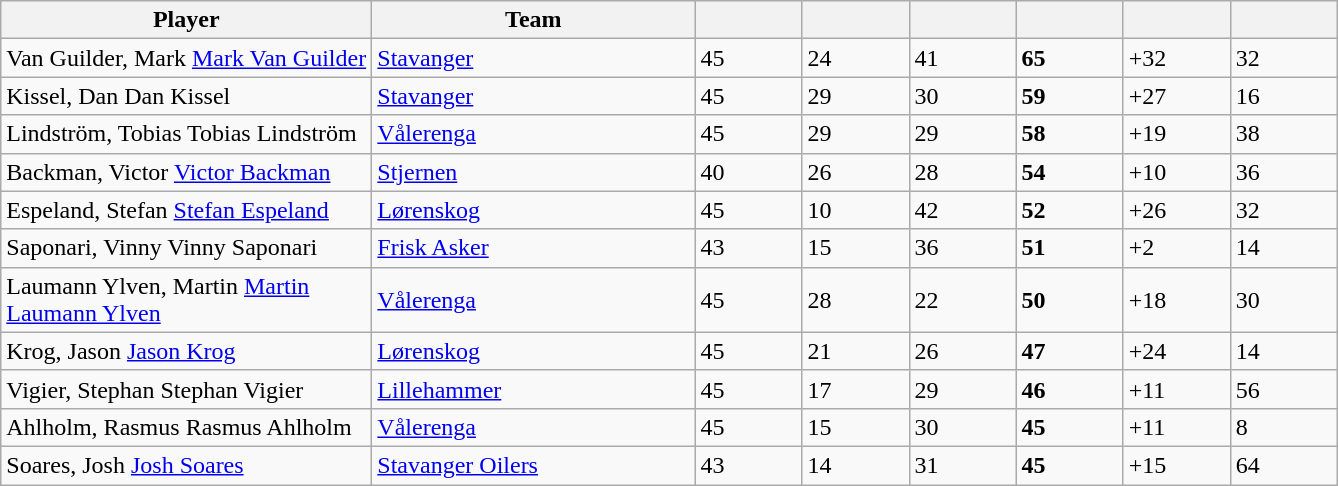<table class="wikitable sortable">
<tr>
<th style="width: 15em;">Player</th>
<th style="width: 13em;">Team</th>
<th style="width: 4em;"></th>
<th style="width: 4em;"></th>
<th style="width: 4em;"></th>
<th style="width: 4em;"></th>
<th style="width: 4em;"></th>
<th style="width: 4em;"></th>
</tr>
<tr>
<td><span>Van Guilder, Mark</span> <a href='#'>Mark Van Guilder</a></td>
<td><a href='#'>Stavanger</a></td>
<td>45</td>
<td>24</td>
<td>41</td>
<td><strong>65</strong></td>
<td>+32</td>
<td>32</td>
</tr>
<tr>
<td><span>Kissel, Dan</span> Dan Kissel</td>
<td><a href='#'>Stavanger</a></td>
<td>45</td>
<td>29</td>
<td>30</td>
<td><strong>59</strong></td>
<td>+27</td>
<td>16</td>
</tr>
<tr>
<td><span>Lindström, Tobias</span> Tobias Lindström</td>
<td><a href='#'>Vålerenga</a></td>
<td>45</td>
<td>29</td>
<td>29</td>
<td><strong>58</strong></td>
<td>+19</td>
<td>38</td>
</tr>
<tr>
<td><span>Backman, Victor</span> <a href='#'>Victor Backman</a></td>
<td><a href='#'>Stjernen</a></td>
<td>40</td>
<td>26</td>
<td>28</td>
<td><strong>54</strong></td>
<td>+10</td>
<td>36</td>
</tr>
<tr>
<td><span>Espeland, Stefan</span> <a href='#'>Stefan Espeland</a></td>
<td><a href='#'>Lørenskog</a></td>
<td>45</td>
<td>10</td>
<td>42</td>
<td><strong>52</strong></td>
<td>+26</td>
<td>32</td>
</tr>
<tr>
<td><span>Saponari, Vinny</span> Vinny Saponari</td>
<td><a href='#'>Frisk Asker</a></td>
<td>43</td>
<td>15</td>
<td>36</td>
<td><strong>51</strong></td>
<td>+2</td>
<td>14</td>
</tr>
<tr>
<td><span>Laumann Ylven, Martin</span> <a href='#'>Martin Laumann Ylven</a></td>
<td><a href='#'>Vålerenga</a></td>
<td>45</td>
<td>28</td>
<td>22</td>
<td><strong>50</strong></td>
<td>+18</td>
<td>30</td>
</tr>
<tr>
<td><span>Krog, Jason</span> <a href='#'>Jason Krog</a></td>
<td><a href='#'>Lørenskog</a></td>
<td>45</td>
<td>21</td>
<td>26</td>
<td><strong>47</strong></td>
<td>+24</td>
<td>14</td>
</tr>
<tr>
<td><span>Vigier, Stephan</span> Stephan Vigier</td>
<td><a href='#'>Lillehammer</a></td>
<td>45</td>
<td>17</td>
<td>29</td>
<td><strong>46</strong></td>
<td>+11</td>
<td>56</td>
</tr>
<tr>
<td><span>Ahlholm, Rasmus</span> Rasmus Ahlholm</td>
<td><a href='#'>Vålerenga</a></td>
<td>45</td>
<td>15</td>
<td>30</td>
<td><strong>45</strong></td>
<td>+11</td>
<td>8</td>
</tr>
<tr>
<td><span>Soares, Josh</span> <a href='#'>Josh Soares</a></td>
<td><a href='#'>Stavanger Oilers</a></td>
<td>43</td>
<td>14</td>
<td>31</td>
<td><strong>45</strong></td>
<td>+15</td>
<td>64</td>
</tr>
</table>
